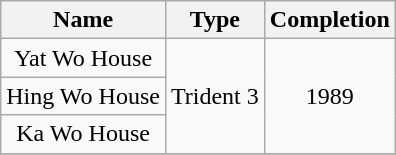<table class="wikitable" style="text-align: center">
<tr>
<th>Name</th>
<th>Type</th>
<th>Completion</th>
</tr>
<tr>
<td>Yat Wo House</td>
<td rowspan="3">Trident 3</td>
<td rowspan="3">1989</td>
</tr>
<tr>
<td>Hing Wo House</td>
</tr>
<tr>
<td>Ka Wo House</td>
</tr>
<tr>
</tr>
</table>
